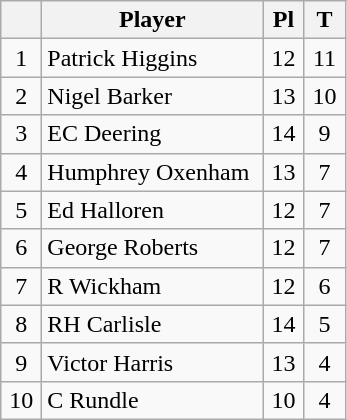<table class="wikitable" style="text-align:center;">
<tr>
<th width="20" abbr="Position"></th>
<th width="140">Player</th>
<th width="20">Pl</th>
<th width="20">T</th>
</tr>
<tr>
<td>1</td>
<td style="text-align:left;"> Patrick Higgins</td>
<td>12</td>
<td>11</td>
</tr>
<tr>
<td>2</td>
<td style="text-align:left;"> Nigel Barker</td>
<td>13</td>
<td>10</td>
</tr>
<tr>
<td>3</td>
<td style="text-align:left;"> EC Deering</td>
<td>14</td>
<td>9</td>
</tr>
<tr>
<td>4</td>
<td style="text-align:left;"> Humphrey Oxenham</td>
<td>13</td>
<td>7</td>
</tr>
<tr>
<td>5</td>
<td style="text-align:left;"> Ed Halloren</td>
<td>12</td>
<td>7</td>
</tr>
<tr>
<td>6</td>
<td style="text-align:left;"> George Roberts</td>
<td>12</td>
<td>7</td>
</tr>
<tr>
<td>7</td>
<td style="text-align:left;"> R Wickham</td>
<td>12</td>
<td>6</td>
</tr>
<tr>
<td>8</td>
<td style="text-align:left;"> RH Carlisle</td>
<td>14</td>
<td>5</td>
</tr>
<tr>
<td>9</td>
<td style="text-align:left;"> Victor Harris</td>
<td>13</td>
<td>4</td>
</tr>
<tr>
<td>10</td>
<td style="text-align:left;"> C Rundle</td>
<td>10</td>
<td>4</td>
</tr>
</table>
